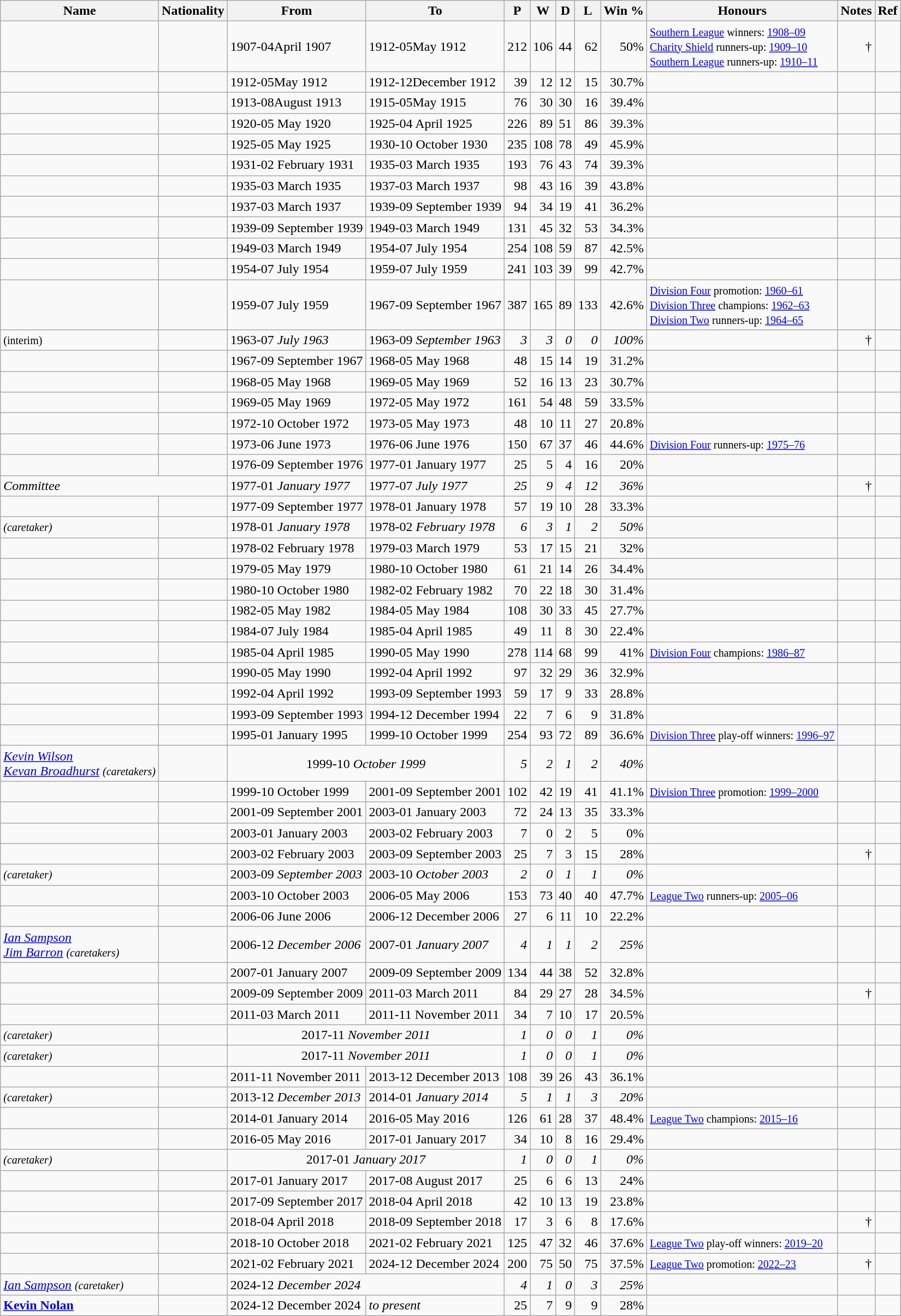<table class="wikitable sortable">
<tr>
<th>Name</th>
<th>Nationality</th>
<th>From</th>
<th>To</th>
<th>P</th>
<th>W</th>
<th>D</th>
<th>L</th>
<th>Win %</th>
<th>Honours</th>
<th class="unsortable">Notes</th>
<th class="unsortable">Ref</th>
</tr>
<tr>
<td></td>
<td></td>
<td><span>1907-04</span>April 1907</td>
<td><span>1912-05</span>May 1912</td>
<td style="text-align: right">212</td>
<td style="text-align: right">106</td>
<td style="text-align: right">44</td>
<td style="text-align: right">62</td>
<td style="text-align: right">50%</td>
<td style="text-align: left"><small><a href='#'>Southern League</a> winners: <a href='#'>1908–09</a><br><a href='#'>Charity Shield</a> runners-up: <a href='#'>1909–10</a><br><a href='#'>Southern League</a> runners-up: <a href='#'>1910–11</a></small></td>
<td style="text-align: right">†</td>
<td style="text-align: right"></td>
</tr>
<tr>
<td></td>
<td></td>
<td><span>1912-05</span>May 1912</td>
<td><span>1912-12</span>December 1912</td>
<td style="text-align: right">39</td>
<td style="text-align: right">12</td>
<td style="text-align: right">12</td>
<td style="text-align: right">15</td>
<td style="text-align: right">30.7%</td>
<td style="text-align: right"></td>
<td style="text-align: right"></td>
<td style="text-align: right"></td>
</tr>
<tr>
<td></td>
<td></td>
<td><span>1913-08</span>August 1913</td>
<td><span>1915-05</span>May 1915</td>
<td style="text-align: right">76</td>
<td style="text-align: right">30</td>
<td style="text-align: right">30</td>
<td style="text-align: right">16</td>
<td style="text-align: right">39.4%</td>
<td style="text-align: right"></td>
<td style="text-align: right"></td>
<td style="text-align: right"></td>
</tr>
<tr>
<td></td>
<td></td>
<td><span>1920-05 </span>May 1920</td>
<td><span>1925-04 </span>April 1925</td>
<td style="text-align: right">226</td>
<td style="text-align: right">89</td>
<td style="text-align: right">51</td>
<td style="text-align: right">86</td>
<td style="text-align: right">39.3%</td>
<td style="text-align: right"></td>
<td style="text-align: right"></td>
<td style="text-align: right"></td>
</tr>
<tr>
<td></td>
<td></td>
<td><span>1925-05 </span>May 1925</td>
<td><span>1930-10 </span>October 1930</td>
<td style="text-align: right">235</td>
<td style="text-align: right">108</td>
<td style="text-align: right">78</td>
<td style="text-align: right">49</td>
<td style="text-align: right">45.9%</td>
<td style="text-align: right"></td>
<td style="text-align: right"></td>
<td style="text-align: right"></td>
</tr>
<tr>
<td></td>
<td></td>
<td><span>1931-02 </span>February 1931</td>
<td><span>1935-03 </span>March 1935</td>
<td style="text-align: right">193</td>
<td style="text-align: right">76</td>
<td style="text-align: right">43</td>
<td style="text-align: right">74</td>
<td style="text-align: right">39.3%</td>
<td style="text-align: right"></td>
<td style="text-align: right"></td>
<td style="text-align: right"></td>
</tr>
<tr>
<td></td>
<td></td>
<td><span>1935-03 </span>March 1935</td>
<td><span>1937-03 </span>March 1937</td>
<td style="text-align: right">98</td>
<td style="text-align: right">43</td>
<td style="text-align: right">16</td>
<td style="text-align: right">39</td>
<td style="text-align: right">43.8%</td>
<td style="text-align: right"></td>
<td style="text-align: right"></td>
<td style="text-align: right"></td>
</tr>
<tr>
<td></td>
<td></td>
<td><span>1937-03 </span>March 1937</td>
<td><span>1939-09 </span>September 1939</td>
<td style="text-align: right">94</td>
<td style="text-align: right">34</td>
<td style="text-align: right">19</td>
<td style="text-align: right">41</td>
<td style="text-align: right">36.2%</td>
<td style="text-align: right"></td>
<td style="text-align: right"></td>
<td style="text-align: right"></td>
</tr>
<tr>
<td></td>
<td></td>
<td><span>1939-09 </span>September 1939</td>
<td><span>1949-03 </span>March 1949</td>
<td style="text-align: right">131</td>
<td style="text-align: right">45</td>
<td style="text-align: right">32</td>
<td style="text-align: right">53</td>
<td style="text-align: right">34.3%</td>
<td style="text-align: right"></td>
<td style="text-align: right"></td>
<td style="text-align: right"></td>
</tr>
<tr>
<td></td>
<td></td>
<td><span>1949-03 </span>March 1949</td>
<td><span>1954-07 </span>July 1954</td>
<td style="text-align: right">254</td>
<td style="text-align: right">108</td>
<td style="text-align: right">59</td>
<td style="text-align: right">87</td>
<td style="text-align: right">42.5%</td>
<td style="text-align: right"></td>
<td style="text-align: right"></td>
<td style="text-align: right"></td>
</tr>
<tr>
<td></td>
<td></td>
<td><span>1954-07 </span>July 1954</td>
<td><span>1959-07 </span>July 1959</td>
<td style="text-align: right">241</td>
<td style="text-align: right">103</td>
<td style="text-align: right">39</td>
<td style="text-align: right">99</td>
<td style="text-align: right">42.7%</td>
<td style="text-align: right"></td>
<td style="text-align: right"></td>
<td style="text-align: right"></td>
</tr>
<tr>
<td></td>
<td></td>
<td><span>1959-07 </span>July 1959</td>
<td><span>1967-09 </span>September 1967</td>
<td style="text-align: right">387</td>
<td style="text-align: right">165</td>
<td style="text-align: right">89</td>
<td style="text-align: right">133</td>
<td style="text-align: right">42.6%</td>
<td style="text-align: left"><small><a href='#'>Division Four</a> promotion: <a href='#'>1960–61</a><br><a href='#'>Division Three</a> champions: <a href='#'>1962–63</a><br><a href='#'>Division Two</a> runners-up: <a href='#'>1964–65</a></small></td>
<td style="text-align: right"></td>
<td style="text-align: right"></td>
</tr>
<tr>
<td><em></em> <small>(interim)</small></td>
<td></td>
<td><span>1963-07 </span><em>July 1963</em></td>
<td><span>1963-09 </span><em>September 1963</em></td>
<td style="text-align: right"><em>3</em></td>
<td style="text-align: right"><em>3</em></td>
<td style="text-align: right"><em>0</em></td>
<td style="text-align: right"><em>0</em></td>
<td style="text-align: right"><em>100%</em></td>
<td style="text-align: right"></td>
<td style="text-align: right">†</td>
<td style="text-align: right"></td>
</tr>
<tr>
<td></td>
<td></td>
<td><span>1967-09 </span>September 1967</td>
<td><span>1968-05 </span>May 1968</td>
<td style="text-align: right">48</td>
<td style="text-align: right">15</td>
<td style="text-align: right">14</td>
<td style="text-align: right">19</td>
<td style="text-align: right">31.2%</td>
<td style="text-align: right"></td>
<td style="text-align: right"></td>
<td style="text-align: right"></td>
</tr>
<tr>
<td></td>
<td></td>
<td><span>1968-05 </span>May 1968</td>
<td><span>1969-05 </span>May 1969</td>
<td style="text-align: right">52</td>
<td style="text-align: right">16</td>
<td style="text-align: right">13</td>
<td style="text-align: right">23</td>
<td style="text-align: right">30.7%</td>
<td style="text-align: right"></td>
<td style="text-align: right"></td>
<td style="text-align: right"></td>
</tr>
<tr>
<td></td>
<td></td>
<td><span>1969-05 </span>May 1969</td>
<td><span>1972-05 </span>May 1972</td>
<td style="text-align: right">161</td>
<td style="text-align: right">54</td>
<td style="text-align: right">48</td>
<td style="text-align: right">59</td>
<td style="text-align: right">33.5%</td>
<td style="text-align: right"></td>
<td style="text-align: right"></td>
<td style="text-align: right"></td>
</tr>
<tr>
<td></td>
<td></td>
<td><span>1972-10 </span>October 1972</td>
<td><span>1973-05 </span>May 1973</td>
<td style="text-align: right">48</td>
<td style="text-align: right">10</td>
<td style="text-align: right">11</td>
<td style="text-align: right">27</td>
<td style="text-align: right">20.8%</td>
<td style="text-align: right"></td>
<td style="text-align: right"></td>
<td style="text-align: right"></td>
</tr>
<tr>
<td></td>
<td></td>
<td><span>1973-06 </span>June 1973</td>
<td><span>1976-06 </span>June 1976</td>
<td style="text-align: right">150</td>
<td style="text-align: right">67</td>
<td style="text-align: right">37</td>
<td style="text-align: right">46</td>
<td style="text-align: right">44.6%</td>
<td style="text-align: left"><small><a href='#'>Division Four</a> runners-up: <a href='#'>1975–76</a></small></td>
<td style="text-align: right"></td>
<td style="text-align: right"></td>
</tr>
<tr>
<td></td>
<td></td>
<td><span>1976-09 </span>September 1976</td>
<td><span>1977-01 </span>January 1977</td>
<td style="text-align: right">25</td>
<td style="text-align: right">5</td>
<td style="text-align: right">4</td>
<td style="text-align: right">16</td>
<td style="text-align: right">20%</td>
<td style="text-align: right"></td>
<td style="text-align: right"></td>
<td style="text-align: right"></td>
</tr>
<tr>
<td colspan=2><em>Committee</em></td>
<td><span>1977-01 </span><em>January 1977</em></td>
<td><span>1977-07 </span><em>July 1977</em></td>
<td style="text-align: right"><em>25</em></td>
<td style="text-align: right"><em>9</em></td>
<td style="text-align: right"><em>4</em></td>
<td style="text-align: right"><em>12</em></td>
<td style="text-align: right"><em>36%</em></td>
<td style="text-align: right"></td>
<td style="text-align: right">†</td>
<td style="text-align: right"></td>
</tr>
<tr>
<td></td>
<td></td>
<td><span>1977-09 </span>September 1977</td>
<td><span>1978-01 </span>January 1978</td>
<td style="text-align: right">57</td>
<td style="text-align: right">19</td>
<td style="text-align: right">10</td>
<td style="text-align: right">28</td>
<td style="text-align: right">33.3%</td>
<td style="text-align: right"></td>
<td style="text-align: right"></td>
<td style="text-align: right"></td>
</tr>
<tr>
<td><em> <small>(caretaker)</small></em></td>
<td></td>
<td><span>1978-01 </span><em>January 1978</em></td>
<td><span>1978-02 </span><em>February 1978</em></td>
<td style="text-align: right"><em>6</em></td>
<td style="text-align: right"><em>3</em></td>
<td style="text-align: right"><em>1</em></td>
<td style="text-align: right"><em>2</em></td>
<td style="text-align: right"><em>50%</em></td>
<td style="text-align: right"></td>
<td style="text-align: right"></td>
<td style="text-align: right"></td>
</tr>
<tr>
<td></td>
<td></td>
<td><span>1978-02 </span>February 1978</td>
<td><span>1979-03 </span>March 1979</td>
<td style="text-align: right">53</td>
<td style="text-align: right">17</td>
<td style="text-align: right">15</td>
<td style="text-align: right">21</td>
<td style="text-align: right">32%</td>
<td style="text-align: right"></td>
<td style="text-align: right"></td>
<td style="text-align: right"></td>
</tr>
<tr>
<td></td>
<td></td>
<td><span>1979-05 </span>May 1979</td>
<td><span>1980-10 </span>October 1980</td>
<td style="text-align: right">61</td>
<td style="text-align: right">21</td>
<td style="text-align: right">14</td>
<td style="text-align: right">26</td>
<td style="text-align: right">34.4%</td>
<td style="text-align: right"></td>
<td style="text-align: right"></td>
<td style="text-align: right"></td>
</tr>
<tr>
<td></td>
<td></td>
<td><span>1980-10 </span>October 1980</td>
<td><span>1982-02 </span>February 1982</td>
<td style="text-align: right">70</td>
<td style="text-align: right">22</td>
<td style="text-align: right">18</td>
<td style="text-align: right">30</td>
<td style="text-align: right">31.4%</td>
<td style="text-align: right"></td>
<td style="text-align: right"></td>
<td style="text-align: right"></td>
</tr>
<tr>
<td></td>
<td></td>
<td><span>1982-05 </span>May 1982</td>
<td><span>1984-05 </span>May 1984</td>
<td style="text-align: right">108</td>
<td style="text-align: right">30</td>
<td style="text-align: right">33</td>
<td style="text-align: right">45</td>
<td style="text-align: right">27.7%</td>
<td style="text-align: right"></td>
<td style="text-align: right"></td>
<td style="text-align: right"></td>
</tr>
<tr>
<td></td>
<td></td>
<td><span>1984-07 </span>July 1984</td>
<td><span>1985-04 </span>April 1985</td>
<td style="text-align: right">49</td>
<td style="text-align: right">11</td>
<td style="text-align: right">8</td>
<td style="text-align: right">30</td>
<td style="text-align: right">22.4%</td>
<td style="text-align: right"></td>
<td style="text-align: right"></td>
<td style="text-align: right"></td>
</tr>
<tr>
<td></td>
<td></td>
<td><span>1985-04 </span>April 1985</td>
<td><span>1990-05 </span>May 1990</td>
<td style="text-align: right">278</td>
<td style="text-align: right">114</td>
<td style="text-align: right">68</td>
<td style="text-align: right">99</td>
<td style="text-align: right">41%</td>
<td style="text-align: left"><small><a href='#'>Division Four</a> champions: <a href='#'>1986–87</a></small></td>
<td style="text-align: right"></td>
<td style="text-align: right"></td>
</tr>
<tr>
<td></td>
<td></td>
<td><span>1990-05 </span>May 1990</td>
<td><span>1992-04 </span>April 1992</td>
<td style="text-align: right">97</td>
<td style="text-align: right">32</td>
<td style="text-align: right">29</td>
<td style="text-align: right">36</td>
<td style="text-align: right">32.9%</td>
<td style="text-align: right"></td>
<td style="text-align: right"></td>
<td style="text-align: right"></td>
</tr>
<tr>
<td></td>
<td></td>
<td><span>1992-04 </span>April 1992</td>
<td><span>1993-09 </span>September 1993</td>
<td style="text-align: right">59</td>
<td style="text-align: right">17</td>
<td style="text-align: right">9</td>
<td style="text-align: right">33</td>
<td style="text-align: right">28.8%</td>
<td style="text-align: right"></td>
<td style="text-align: right"></td>
<td style="text-align: right"></td>
</tr>
<tr>
<td></td>
<td></td>
<td><span>1993-09 </span>September 1993</td>
<td><span>1994-12 </span>December 1994</td>
<td style="text-align: right">22</td>
<td style="text-align: right">7</td>
<td style="text-align: right">6</td>
<td style="text-align: right">9</td>
<td style="text-align: right">31.8%</td>
<td style="text-align: right"></td>
<td style="text-align: right"></td>
<td style="text-align: right"></td>
</tr>
<tr>
<td></td>
<td></td>
<td><span>1995-01 </span>January 1995</td>
<td><span>1999-10 </span>October 1999</td>
<td style="text-align: right">254</td>
<td style="text-align: right">93</td>
<td style="text-align: right">72</td>
<td style="text-align: right">89</td>
<td style="text-align: right">36.6%</td>
<td style="text-align: left"><small><a href='#'>Division Three</a> play-off winners: <a href='#'>1996–97</a></small></td>
<td style="text-align: right"></td>
<td style="text-align: right"></td>
</tr>
<tr>
<td><em><a href='#'>Kevin Wilson</a><br><a href='#'>Kevan Broadhurst</a> <small>(caretakers)</small></em></td>
<td></td>
<td style="text-align: center" colspan=2><span>1999-10 </span><em>October 1999</em></td>
<td style="text-align: right"><em>5</em></td>
<td style="text-align: right"><em>2</em></td>
<td style="text-align: right"><em>1</em></td>
<td style="text-align: right"><em>2</em></td>
<td style="text-align: right"><em>40%</em></td>
<td style="text-align: right"></td>
<td style="text-align: right"></td>
<td style="text-align: right"></td>
</tr>
<tr>
<td></td>
<td></td>
<td><span>1999-10 </span>October 1999</td>
<td><span>2001-09 </span>September 2001</td>
<td style="text-align: right">102</td>
<td style="text-align: right">42</td>
<td style="text-align: right">19</td>
<td style="text-align: right">41</td>
<td style="text-align: right">41.1%</td>
<td style="text-align: left"><small><a href='#'>Division Three</a> promotion: <a href='#'>1999–2000</a></small></td>
<td style="text-align: right"></td>
<td style="text-align: right"></td>
</tr>
<tr>
<td></td>
<td></td>
<td><span>2001-09 </span>September 2001</td>
<td><span>2003-01 </span>January 2003</td>
<td style="text-align: right">72</td>
<td style="text-align: right">24</td>
<td style="text-align: right">13</td>
<td style="text-align: right">35</td>
<td style="text-align: right">33.3%</td>
<td style="text-align: right"></td>
<td style="text-align: right"></td>
<td style="text-align: right"></td>
</tr>
<tr>
<td></td>
<td></td>
<td><span>2003-01 </span>January 2003</td>
<td><span>2003-02 </span>February 2003</td>
<td style="text-align: right">7</td>
<td style="text-align: right">0</td>
<td style="text-align: right">2</td>
<td style="text-align: right">5</td>
<td style="text-align: right">0%</td>
<td style="text-align: right"></td>
<td style="text-align: right"></td>
<td style="text-align: right"></td>
</tr>
<tr>
<td></td>
<td></td>
<td><span>2003-02 </span>February 2003</td>
<td><span>2003-09 </span>September 2003</td>
<td style="text-align: right">25</td>
<td style="text-align: right">7</td>
<td style="text-align: right">3</td>
<td style="text-align: right">15</td>
<td style="text-align: right">28%</td>
<td style="text-align: right"></td>
<td style="text-align: right">†</td>
<td style="text-align: right"></td>
</tr>
<tr>
<td><em> <small>(caretaker)</small></em></td>
<td></td>
<td><span>2003-09 </span><em>September 2003</em></td>
<td><span>2003-10 </span><em>October 2003</em></td>
<td style="text-align: right"><em>2</em></td>
<td style="text-align: right"><em>0</em></td>
<td style="text-align: right"><em>1</em></td>
<td style="text-align: right"><em>1</em></td>
<td style="text-align: right"><em>0%</em></td>
<td style="text-align: right"></td>
<td style="text-align: right"></td>
<td style="text-align: right"></td>
</tr>
<tr>
<td></td>
<td></td>
<td><span>2003-10 </span>October 2003</td>
<td><span>2006-05 </span>May 2006</td>
<td style="text-align: right">153</td>
<td style="text-align: right">73</td>
<td style="text-align: right">40</td>
<td style="text-align: right">40</td>
<td style="text-align: right">47.7%</td>
<td style="text-align: left"><small><a href='#'>League Two</a> runners-up: <a href='#'>2005–06</a></small></td>
<td style="text-align: right"></td>
<td style="text-align: right"></td>
</tr>
<tr>
<td></td>
<td></td>
<td><span>2006-06 </span>June 2006</td>
<td><span>2006-12 </span>December 2006</td>
<td style="text-align: right">27</td>
<td style="text-align: right">6</td>
<td style="text-align: right">11</td>
<td style="text-align: right">10</td>
<td style="text-align: right">22.2%</td>
<td style="text-align: right"></td>
<td style="text-align: right"></td>
<td style="text-align: right"></td>
</tr>
<tr>
<td><em><a href='#'>Ian Sampson</a><br><a href='#'>Jim Barron</a> <small>(caretakers)</small></em></td>
<td></td>
<td><span>2006-12 </span><em>December 2006</em></td>
<td><span>2007-01 </span><em>January 2007</em></td>
<td style="text-align: right"><em>4</em></td>
<td style="text-align: right"><em>1</em></td>
<td style="text-align: right"><em>1</em></td>
<td style="text-align: right"><em>2</em></td>
<td style="text-align: right"><em>25%</em></td>
<td style="text-align: right"></td>
<td style="text-align: right"></td>
<td style="text-align: right"></td>
</tr>
<tr>
<td></td>
<td></td>
<td><span>2007-01 </span>January 2007</td>
<td><span>2009-09 </span>September 2009</td>
<td style="text-align: right">134</td>
<td style="text-align: right">44</td>
<td style="text-align: right">38</td>
<td style="text-align: right">52</td>
<td style="text-align: right">32.8%</td>
<td style="text-align: right"></td>
<td style="text-align: right"></td>
<td style="text-align: right"></td>
</tr>
<tr>
<td></td>
<td></td>
<td><span>2009-09 </span>September 2009</td>
<td><span>2011-03 </span>March 2011</td>
<td style="text-align: right">84</td>
<td style="text-align: right">29</td>
<td style="text-align: right">27</td>
<td style="text-align: right">28</td>
<td style="text-align: right">34.5%</td>
<td style="text-align: right"></td>
<td style="text-align: right">†</td>
<td style="text-align: right"></td>
</tr>
<tr>
<td></td>
<td></td>
<td><span>2011-03 </span>March 2011</td>
<td><span>2011-11 </span>November 2011</td>
<td style="text-align: right">34</td>
<td style="text-align: right">7</td>
<td style="text-align: right">10</td>
<td style="text-align: right">17</td>
<td style="text-align: right">20.5%</td>
<td style="text-align: right"></td>
<td style="text-align: right"></td>
<td style="text-align: right"></td>
</tr>
<tr>
<td><em> <small>(caretaker)</small></em></td>
<td></td>
<td style="text-align: center" colspan=2><span>2017-11 </span><em>November 2011</em></td>
<td style="text-align: right"><em>1</em></td>
<td style="text-align: right"><em>0</em></td>
<td style="text-align: right"><em>0</em></td>
<td style="text-align: right"><em>1</em></td>
<td style="text-align: right"><em>0%</em></td>
<td style="text-align: right"></td>
<td style="text-align: right"></td>
<td style="text-align: right"></td>
</tr>
<tr>
<td><em> <small>(caretaker)</small></em></td>
<td></td>
<td style="text-align: center" colspan=2><span>2017-11 </span><em>November 2011</em></td>
<td style="text-align: right"><em>1</em></td>
<td style="text-align: right"><em>0</em></td>
<td style="text-align: right"><em>0</em></td>
<td style="text-align: right"><em>1</em></td>
<td style="text-align: right"><em>0%</em></td>
<td style="text-align: right"></td>
<td style="text-align: right"></td>
<td style="text-align: right"></td>
</tr>
<tr>
<td></td>
<td></td>
<td><span>2011-11 </span>November 2011</td>
<td><span>2013-12 </span>December 2013</td>
<td style="text-align: right">108</td>
<td style="text-align: right">39</td>
<td style="text-align: right">26</td>
<td style="text-align: right">43</td>
<td style="text-align: right">36.1%</td>
<td style="text-align: right"></td>
<td style="text-align: right"></td>
<td style="text-align: right"></td>
</tr>
<tr>
<td><em> <small>(caretaker)</small></em></td>
<td></td>
<td><span>2013-12 </span><em>December 2013</em></td>
<td><span>2014-01 </span><em>January 2014</em></td>
<td style="text-align: right"><em>5</em></td>
<td style="text-align: right"><em>1</em></td>
<td style="text-align: right"><em>1</em></td>
<td style="text-align: right"><em>3</em></td>
<td style="text-align: right"><em>20%</em></td>
<td style="text-align: right"></td>
<td style="text-align: right"></td>
<td style="text-align: right"></td>
</tr>
<tr>
<td></td>
<td></td>
<td><span>2014-01 </span>January 2014</td>
<td><span>2016-05 </span>May 2016</td>
<td style="text-align: right">126</td>
<td style="text-align: right">61</td>
<td style="text-align: right">28</td>
<td style="text-align: right">37</td>
<td style="text-align: right">48.4%</td>
<td style="text-align: left"><small><a href='#'>League Two</a> champions: <a href='#'>2015–16</a></small></td>
<td style="text-align: right"></td>
<td style="text-align: right"></td>
</tr>
<tr>
<td></td>
<td></td>
<td><span>2016-05 </span>May 2016</td>
<td><span>2017-01 </span>January 2017</td>
<td style="text-align: right">34</td>
<td style="text-align: right">10</td>
<td style="text-align: right">8</td>
<td style="text-align: right">16</td>
<td style="text-align: right">29.4%</td>
<td style="text-align: right"></td>
<td style="text-align: right"></td>
<td style="text-align: right"></td>
</tr>
<tr>
<td><em> <small>(caretaker)</small></em></td>
<td></td>
<td style="text-align: center" colspan=2><span>2017-01 </span><em>January 2017</em></td>
<td style="text-align: right"><em>1</em></td>
<td style="text-align: right"><em>0</em></td>
<td style="text-align: right"><em>0</em></td>
<td style="text-align: right"><em>1</em></td>
<td style="text-align: right"><em>0%</em></td>
<td style="text-align: right"></td>
<td style="text-align: right"></td>
<td style="text-align: right"></td>
</tr>
<tr>
<td></td>
<td></td>
<td><span>2017-01 </span>January 2017</td>
<td><span>2017-08 </span>August 2017</td>
<td style="text-align: right">25</td>
<td style="text-align: right">6</td>
<td style="text-align: right">6</td>
<td style="text-align: right">13</td>
<td style="text-align: right">24%</td>
<td style="text-align: right"></td>
<td style="text-align: right"></td>
<td style="text-align: right"></td>
</tr>
<tr>
<td></td>
<td></td>
<td><span>2017-09 </span>September 2017</td>
<td><span>2018-04 </span>April 2018</td>
<td style="text-align: right">42</td>
<td style="text-align: right">10</td>
<td style="text-align: right">13</td>
<td style="text-align: right">19</td>
<td style="text-align: right">23.8%</td>
<td style="text-align: right"></td>
<td style="text-align: right"></td>
<td style="text-align: right"></td>
</tr>
<tr>
<td></td>
<td></td>
<td><span>2018-04 </span>April 2018</td>
<td><span>2018-09 </span>September 2018</td>
<td style="text-align: right">17</td>
<td style="text-align: right">3</td>
<td style="text-align: right">6</td>
<td style="text-align: right">8</td>
<td style="text-align: right">17.6%</td>
<td style="text-align: right"></td>
<td style="text-align: right">†</td>
<td style="text-align: right"></td>
</tr>
<tr>
<td></td>
<td></td>
<td><span>2018-10 </span>October 2018</td>
<td><span>2021-02 </span>February 2021</td>
<td style="text-align: right">125</td>
<td style="text-align: right">47</td>
<td style="text-align: right">32</td>
<td style="text-align: right">46</td>
<td style="text-align: right">37.6%</td>
<td style="text-align: left"><small><a href='#'>League Two</a> play-off winners: <a href='#'>2019–20</a></small></td>
<td style="text-align: right"></td>
<td style="text-align: right"></td>
</tr>
<tr>
<td></td>
<td></td>
<td><span>2021-02 </span>February 2021</td>
<td><span>2024-12 </span>December 2024</td>
<td style="text-align: right">200</td>
<td style="text-align: right">75</td>
<td style="text-align: right">50</td>
<td style="text-align: right">75</td>
<td style="text-align: right">37.5%</td>
<td style="text-align: left"><small><a href='#'>League Two</a> promotion: <a href='#'>2022–23</a></small></td>
<td style="text-align: right">†</td>
<td style="text-align: right"></td>
</tr>
<tr>
<td><em><a href='#'>Ian Sampson</a> <small>(caretaker)</small></em></td>
<td></td>
<td colspan="2"><span>2024-12 </span><em>December 2024</em></td>
<td style="text-align: right"><em>4</em></td>
<td style="text-align: right"><em>1</em></td>
<td style="text-align: right"><em>0</em></td>
<td style="text-align: right"><em>3</em></td>
<td style="text-align: right"><em>25%</em></td>
<td style="text-align: right"></td>
<td style="text-align: right"></td>
<td style="text-align: right"></td>
</tr>
<tr>
<td><strong><a href='#'>Kevin Nolan</a></strong></td>
<td></td>
<td><span>2024-12 </span>December 2024</td>
<td><em>to present</em></td>
<td style="text-align: right">25</td>
<td style="text-align: right">7</td>
<td style="text-align: right">9</td>
<td style="text-align: right">9</td>
<td style="text-align: right">28%</td>
<td style="text-align: right"></td>
<td style="text-align: right"></td>
<td style="text-align: right"></td>
</tr>
</table>
